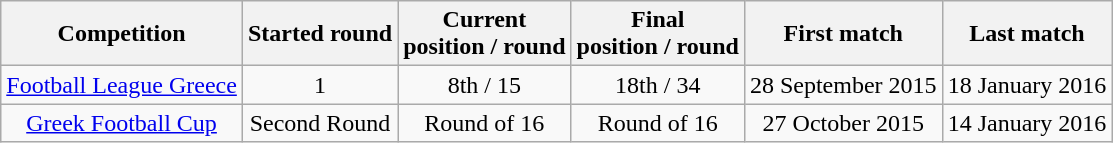<table class="wikitable" style="text-align:center">
<tr>
<th>Competition</th>
<th>Started round</th>
<th>Current<br>position / round</th>
<th>Final<br>position / round</th>
<th>First match</th>
<th>Last match</th>
</tr>
<tr>
<td><a href='#'>Football League Greece</a></td>
<td>1</td>
<td>8th / 15</td>
<td>18th / 34</td>
<td>28 September 2015</td>
<td>18 January 2016</td>
</tr>
<tr>
<td><a href='#'>Greek Football Cup</a></td>
<td>Second Round</td>
<td>Round of 16</td>
<td>Round of 16</td>
<td>27 October 2015</td>
<td>14 January 2016</td>
</tr>
</table>
